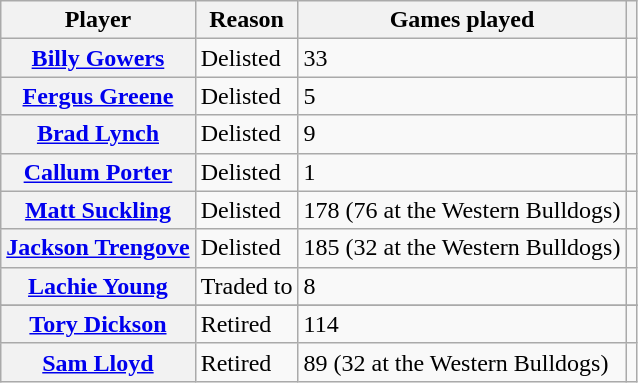<table class="wikitable plainrowheaders">
<tr>
<th scope="col">Player</th>
<th scope="col">Reason</th>
<th scope="col">Games played</th>
<th scope="col"></th>
</tr>
<tr>
<th scope="row"><a href='#'>Billy Gowers</a></th>
<td>Delisted</td>
<td>33</td>
<td></td>
</tr>
<tr>
<th scope="row"><a href='#'>Fergus Greene</a></th>
<td>Delisted</td>
<td>5</td>
<td></td>
</tr>
<tr>
<th scope="row"><a href='#'>Brad Lynch</a></th>
<td>Delisted</td>
<td>9</td>
<td></td>
</tr>
<tr>
<th scope="row"><a href='#'>Callum Porter</a></th>
<td>Delisted</td>
<td>1</td>
<td></td>
</tr>
<tr>
<th scope="row"><a href='#'>Matt Suckling</a></th>
<td>Delisted</td>
<td>178 (76 at the Western Bulldogs)</td>
<td></td>
</tr>
<tr>
<th scope="row"><a href='#'>Jackson Trengove</a></th>
<td>Delisted</td>
<td>185 (32 at the Western Bulldogs)</td>
<td></td>
</tr>
<tr>
<th scope="row"><a href='#'>Lachie Young</a></th>
<td>Traded to </td>
<td>8</td>
<td></td>
</tr>
<tr>
</tr>
<tr>
<th scope="row"><a href='#'>Tory Dickson</a></th>
<td>Retired</td>
<td>114</td>
<td></td>
</tr>
<tr>
<th scope="row"><a href='#'>Sam Lloyd</a></th>
<td>Retired</td>
<td>89 (32 at the Western Bulldogs)</td>
<td></td>
</tr>
</table>
